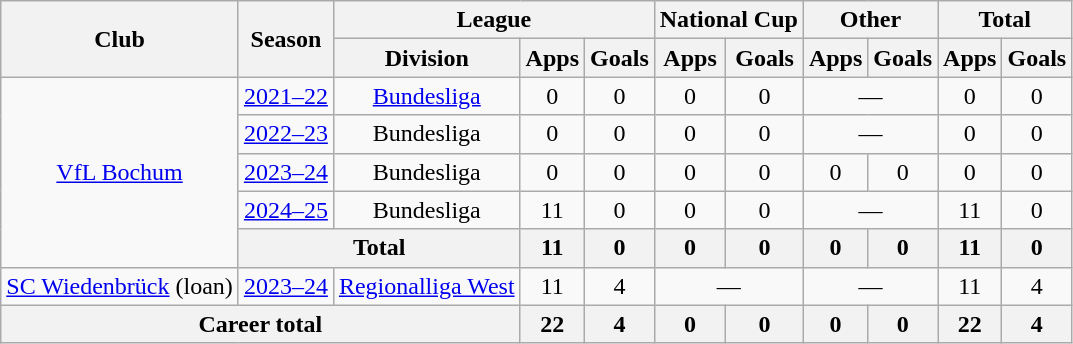<table class="wikitable" style="text-align:center">
<tr>
<th rowspan="2">Club</th>
<th rowspan="2">Season</th>
<th colspan="3">League</th>
<th colspan="2">National Cup</th>
<th colspan="2">Other</th>
<th colspan="2">Total</th>
</tr>
<tr>
<th>Division</th>
<th>Apps</th>
<th>Goals</th>
<th>Apps</th>
<th>Goals</th>
<th>Apps</th>
<th>Goals</th>
<th>Apps</th>
<th>Goals</th>
</tr>
<tr>
<td rowspan="5"><a href='#'>VfL Bochum</a></td>
<td><a href='#'>2021–22</a></td>
<td><a href='#'>Bundesliga</a></td>
<td>0</td>
<td>0</td>
<td>0</td>
<td>0</td>
<td colspan="2">—</td>
<td>0</td>
<td>0</td>
</tr>
<tr>
<td><a href='#'>2022–23</a></td>
<td>Bundesliga</td>
<td>0</td>
<td>0</td>
<td>0</td>
<td>0</td>
<td colspan="2">—</td>
<td>0</td>
<td>0</td>
</tr>
<tr>
<td><a href='#'>2023–24</a></td>
<td>Bundesliga</td>
<td>0</td>
<td>0</td>
<td>0</td>
<td>0</td>
<td>0</td>
<td>0</td>
<td>0</td>
<td>0</td>
</tr>
<tr>
<td><a href='#'>2024–25</a></td>
<td>Bundesliga</td>
<td>11</td>
<td>0</td>
<td>0</td>
<td>0</td>
<td colspan="2">—</td>
<td>11</td>
<td>0</td>
</tr>
<tr>
<th colspan="2">Total</th>
<th>11</th>
<th>0</th>
<th>0</th>
<th>0</th>
<th>0</th>
<th>0</th>
<th>11</th>
<th>0</th>
</tr>
<tr>
<td><a href='#'>SC Wiedenbrück</a> (loan)</td>
<td><a href='#'>2023–24</a></td>
<td><a href='#'>Regionalliga West</a></td>
<td>11</td>
<td>4</td>
<td colspan="2">—</td>
<td colspan="2">—</td>
<td>11</td>
<td>4</td>
</tr>
<tr>
<th colspan="3">Career total</th>
<th>22</th>
<th>4</th>
<th>0</th>
<th>0</th>
<th>0</th>
<th>0</th>
<th>22</th>
<th>4</th>
</tr>
</table>
